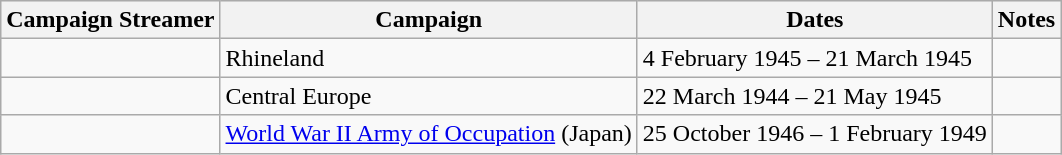<table class="wikitable">
<tr style="background:#efefef;">
<th>Campaign Streamer</th>
<th>Campaign</th>
<th>Dates</th>
<th>Notes</th>
</tr>
<tr>
<td></td>
<td>Rhineland</td>
<td>4 February 1945 – 21 March 1945</td>
<td></td>
</tr>
<tr>
<td></td>
<td>Central Europe</td>
<td>22 March 1944 – 21 May 1945</td>
<td></td>
</tr>
<tr>
<td></td>
<td><a href='#'>World War II Army of Occupation</a> (Japan)</td>
<td>25 October 1946 – 1 February 1949</td>
<td></td>
</tr>
</table>
